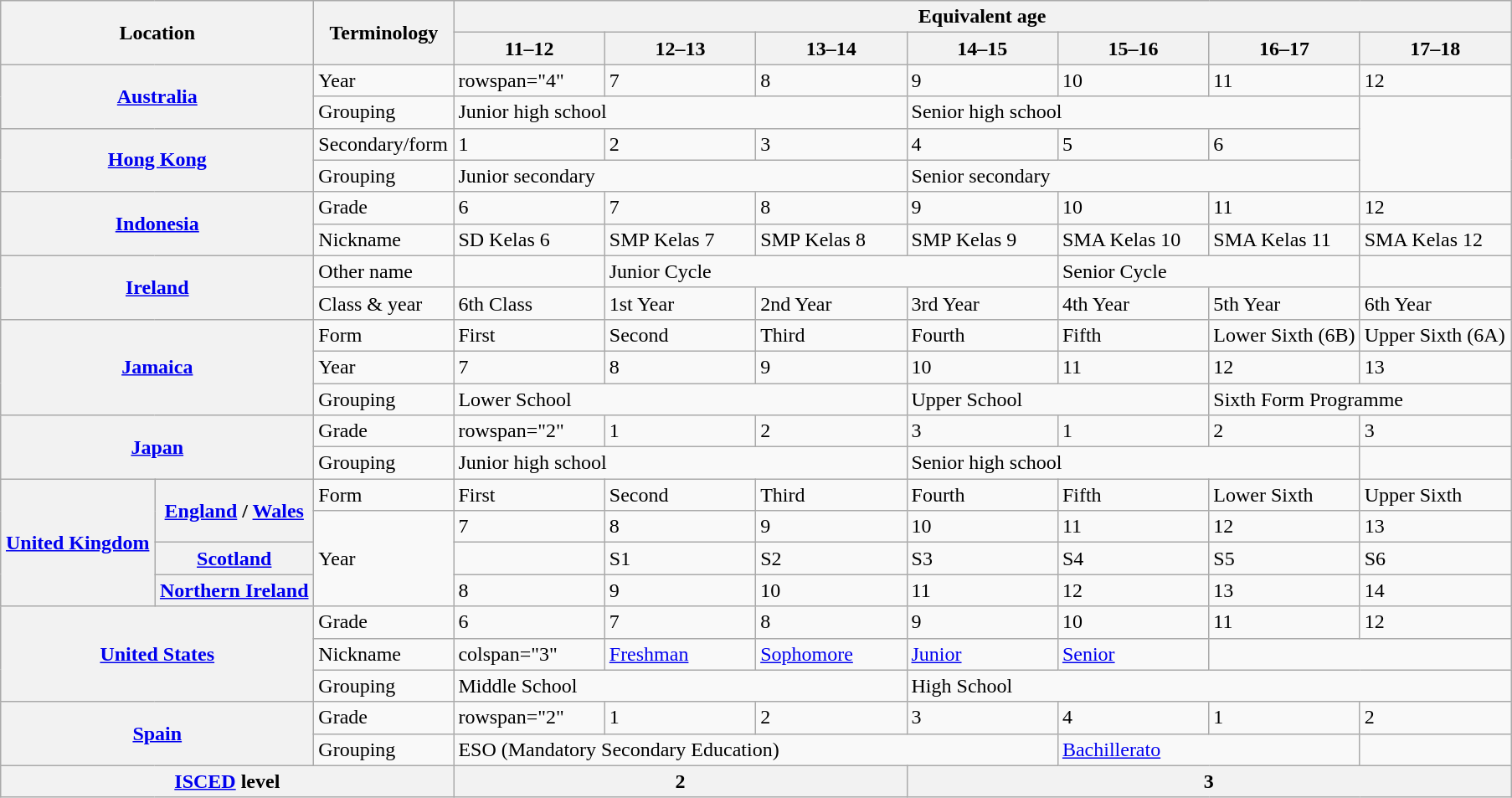<table class="wikitable">
<tr>
<th colspan="2" rowspan="2">Location</th>
<th rowspan="2">Terminology</th>
<th colspan="7">Equivalent age</th>
</tr>
<tr>
<th style="width:10%;">11–12</th>
<th style="width:10%;">12–13</th>
<th style="width:10%;">13–14</th>
<th style="width:10%;">14–15</th>
<th style="width:10%;">15–16</th>
<th style="width:10%;">16–17</th>
<th style="width:10%;">17–18</th>
</tr>
<tr>
<th rowspan="2" colspan="2"><a href='#'>Australia</a></th>
<td>Year</td>
<td>rowspan="4" </td>
<td>7</td>
<td>8</td>
<td>9</td>
<td>10</td>
<td>11</td>
<td>12</td>
</tr>
<tr>
<td>Grouping</td>
<td colspan="3">Junior high school</td>
<td colspan="3">Senior high school</td>
</tr>
<tr>
<th rowspan="2" colspan="2"><a href='#'>Hong Kong</a></th>
<td>Secondary/form</td>
<td>1</td>
<td>2</td>
<td>3</td>
<td>4</td>
<td>5</td>
<td>6</td>
</tr>
<tr>
<td>Grouping</td>
<td colspan="3">Junior secondary</td>
<td colspan="3">Senior secondary</td>
</tr>
<tr>
<th rowspan="2" colspan="2"><a href='#'>Indonesia</a></th>
<td>Grade</td>
<td>6</td>
<td>7</td>
<td>8</td>
<td>9</td>
<td>10</td>
<td>11</td>
<td>12</td>
</tr>
<tr>
<td>Nickname</td>
<td>SD Kelas 6</td>
<td>SMP Kelas 7</td>
<td>SMP Kelas 8</td>
<td>SMP Kelas 9</td>
<td>SMA Kelas 10</td>
<td>SMA Kelas 11</td>
<td>SMA Kelas 12</td>
</tr>
<tr>
<th rowspan="2" colspan="2"><a href='#'>Ireland</a></th>
<td>Other name</td>
<td></td>
<td colspan="3">Junior Cycle</td>
<td colspan="2">Senior Cycle</td>
</tr>
<tr>
<td>Class & year</td>
<td>6th Class</td>
<td>1st Year</td>
<td>2nd Year</td>
<td>3rd Year</td>
<td>4th Year</td>
<td>5th Year</td>
<td>6th Year</td>
</tr>
<tr>
<th rowspan="3" colspan="2"><a href='#'>Jamaica</a></th>
<td>Form</td>
<td>First</td>
<td>Second</td>
<td>Third</td>
<td>Fourth</td>
<td>Fifth</td>
<td>Lower Sixth (6B)</td>
<td>Upper Sixth (6A)</td>
</tr>
<tr>
<td>Year</td>
<td>7</td>
<td>8</td>
<td>9</td>
<td>10</td>
<td>11</td>
<td>12</td>
<td>13</td>
</tr>
<tr>
<td>Grouping</td>
<td colspan="3">Lower School</td>
<td colspan="2">Upper School</td>
<td colspan="2">Sixth Form Programme</td>
</tr>
<tr>
<th rowspan="2" colspan="2"><a href='#'>Japan</a></th>
<td>Grade</td>
<td>rowspan="2" </td>
<td>1</td>
<td>2</td>
<td>3</td>
<td>1</td>
<td>2</td>
<td>3</td>
</tr>
<tr>
<td>Grouping</td>
<td colspan="3">Junior high school</td>
<td colspan="3">Senior high school</td>
</tr>
<tr>
<th rowspan="4"><a href='#'>United Kingdom</a></th>
<th rowspan="2"><a href='#'>England</a> / <a href='#'>Wales</a></th>
<td>Form</td>
<td>First</td>
<td>Second</td>
<td>Third</td>
<td>Fourth</td>
<td>Fifth</td>
<td>Lower Sixth</td>
<td>Upper Sixth</td>
</tr>
<tr>
<td rowspan="3">Year</td>
<td>7</td>
<td>8</td>
<td>9</td>
<td>10</td>
<td>11</td>
<td>12</td>
<td>13</td>
</tr>
<tr>
<th><a href='#'>Scotland</a></th>
<td></td>
<td>S1</td>
<td>S2</td>
<td>S3</td>
<td>S4</td>
<td>S5</td>
<td>S6</td>
</tr>
<tr>
<th><a href='#'>Northern Ireland</a></th>
<td>8</td>
<td>9</td>
<td>10</td>
<td>11</td>
<td>12</td>
<td>13</td>
<td>14</td>
</tr>
<tr>
<th rowspan="3" colspan="2"><a href='#'>United States</a></th>
<td>Grade</td>
<td>6</td>
<td>7</td>
<td>8</td>
<td>9</td>
<td>10</td>
<td>11</td>
<td>12</td>
</tr>
<tr>
<td>Nickname</td>
<td>colspan="3" </td>
<td><a href='#'>Freshman</a></td>
<td><a href='#'>Sophomore</a></td>
<td><a href='#'>Junior</a></td>
<td><a href='#'>Senior</a></td>
</tr>
<tr>
<td>Grouping</td>
<td colspan="3">Middle School</td>
<td colspan="4">High School</td>
</tr>
<tr>
<th colspan="2" rowspan="2"><a href='#'>Spain</a></th>
<td>Grade</td>
<td>rowspan="2" </td>
<td>1</td>
<td>2</td>
<td>3</td>
<td>4</td>
<td>1</td>
<td>2</td>
</tr>
<tr>
<td>Grouping</td>
<td colspan="4">ESO (Mandatory Secondary Education)</td>
<td colspan="2"><a href='#'>Bachillerato</a></td>
</tr>
<tr>
<th colspan="3"><a href='#'>ISCED</a> level</th>
<th colspan="3">2</th>
<th colspan="4">3</th>
</tr>
</table>
